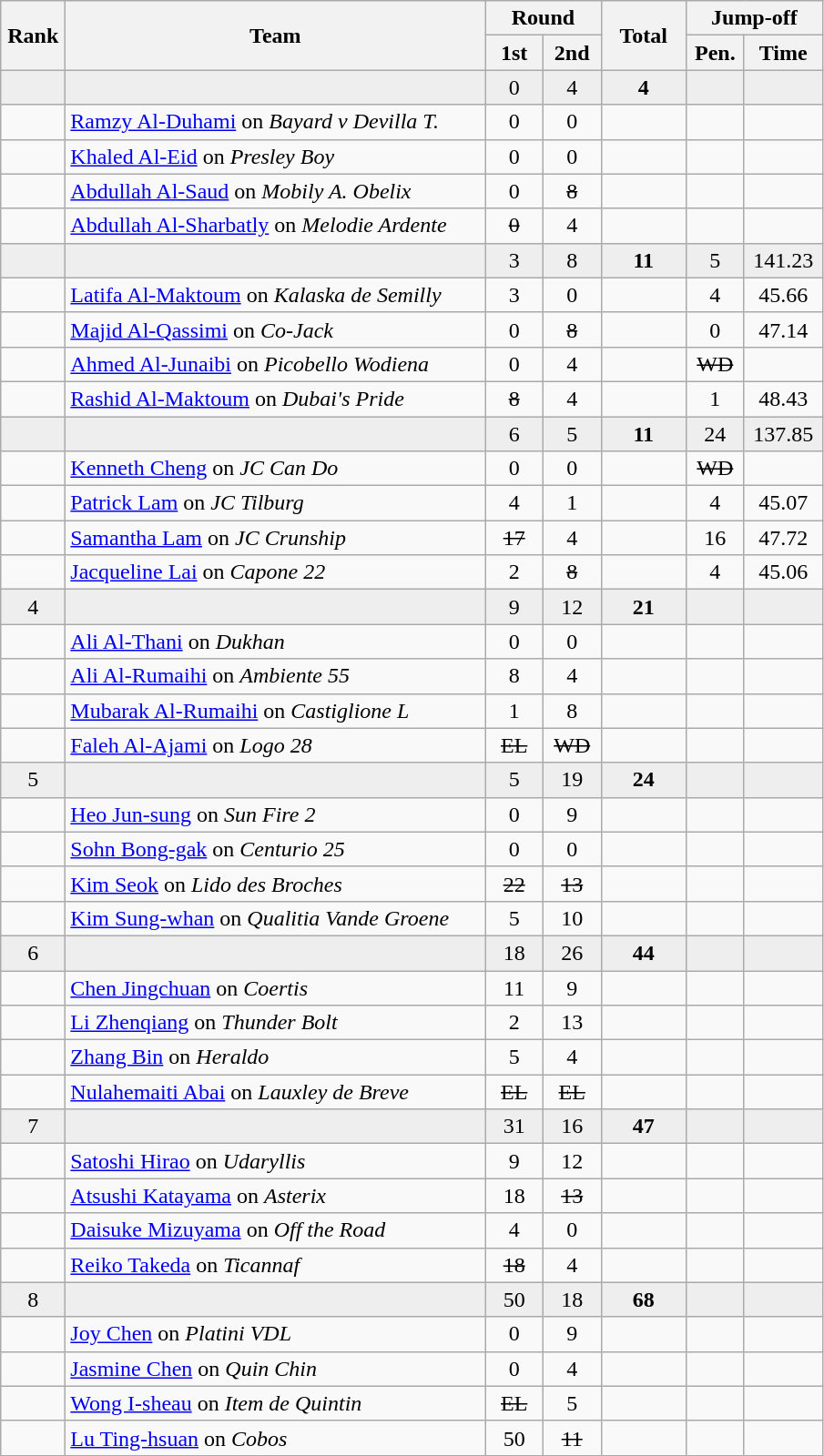<table class=wikitable style="text-align:center">
<tr>
<th rowspan=2 width=40>Rank</th>
<th rowspan=2 width=300>Team</th>
<th colspan=2>Round</th>
<th rowspan=2 width=55>Total</th>
<th colspan=2>Jump-off</th>
</tr>
<tr>
<th width=35>1st</th>
<th width=35>2nd</th>
<th width=35>Pen.</th>
<th width=50>Time</th>
</tr>
<tr bgcolor=eeeeee>
<td></td>
<td align=left></td>
<td>0</td>
<td>4</td>
<td><strong>4</strong></td>
<td></td>
<td></td>
</tr>
<tr>
<td></td>
<td align=left><a href='#'>Ramzy Al-Duhami</a> on <em>Bayard v Devilla T.</em></td>
<td>0</td>
<td>0</td>
<td></td>
<td></td>
<td></td>
</tr>
<tr>
<td></td>
<td align=left><a href='#'>Khaled Al-Eid</a> on <em>Presley Boy</em></td>
<td>0</td>
<td>0</td>
<td></td>
<td></td>
<td></td>
</tr>
<tr>
<td></td>
<td align=left><a href='#'>Abdullah Al-Saud</a> on <em>Mobily A. Obelix</em></td>
<td>0</td>
<td><s>8</s></td>
<td></td>
<td></td>
<td></td>
</tr>
<tr>
<td></td>
<td align=left><a href='#'>Abdullah Al-Sharbatly</a> on <em>Melodie Ardente</em></td>
<td><s>0</s></td>
<td>4</td>
<td></td>
<td></td>
<td></td>
</tr>
<tr bgcolor=eeeeee>
<td></td>
<td align=left></td>
<td>3</td>
<td>8</td>
<td><strong>11</strong></td>
<td>5</td>
<td>141.23</td>
</tr>
<tr>
<td></td>
<td align=left><a href='#'>Latifa Al-Maktoum</a> on <em>Kalaska de Semilly</em></td>
<td>3</td>
<td>0</td>
<td></td>
<td>4</td>
<td>45.66</td>
</tr>
<tr>
<td></td>
<td align=left><a href='#'>Majid Al-Qassimi</a> on <em>Co-Jack</em></td>
<td>0</td>
<td><s>8</s></td>
<td></td>
<td>0</td>
<td>47.14</td>
</tr>
<tr>
<td></td>
<td align=left><a href='#'>Ahmed Al-Junaibi</a> on <em>Picobello Wodiena</em></td>
<td>0</td>
<td>4</td>
<td></td>
<td><s>WD</s></td>
<td></td>
</tr>
<tr>
<td></td>
<td align=left><a href='#'>Rashid Al-Maktoum</a> on <em>Dubai's Pride</em></td>
<td><s>8</s></td>
<td>4</td>
<td></td>
<td>1</td>
<td>48.43</td>
</tr>
<tr bgcolor=eeeeee>
<td></td>
<td align=left></td>
<td>6</td>
<td>5</td>
<td><strong>11</strong></td>
<td>24</td>
<td>137.85</td>
</tr>
<tr>
<td></td>
<td align=left><a href='#'>Kenneth Cheng</a> on <em>JC Can Do</em></td>
<td>0</td>
<td>0</td>
<td></td>
<td><s>WD</s></td>
<td></td>
</tr>
<tr>
<td></td>
<td align=left><a href='#'>Patrick Lam</a> on <em>JC Tilburg</em></td>
<td>4</td>
<td>1</td>
<td></td>
<td>4</td>
<td>45.07</td>
</tr>
<tr>
<td></td>
<td align=left><a href='#'>Samantha Lam</a> on <em>JC Crunship</em></td>
<td><s>17</s></td>
<td>4</td>
<td></td>
<td>16</td>
<td>47.72</td>
</tr>
<tr>
<td></td>
<td align=left><a href='#'>Jacqueline Lai</a> on <em>Capone 22</em></td>
<td>2</td>
<td><s>8</s></td>
<td></td>
<td>4</td>
<td>45.06</td>
</tr>
<tr bgcolor=eeeeee>
<td>4</td>
<td align=left></td>
<td>9</td>
<td>12</td>
<td><strong>21</strong></td>
<td></td>
<td></td>
</tr>
<tr>
<td></td>
<td align=left><a href='#'>Ali Al-Thani</a> on <em>Dukhan</em></td>
<td>0</td>
<td>0</td>
<td></td>
<td></td>
<td></td>
</tr>
<tr>
<td></td>
<td align=left><a href='#'>Ali Al-Rumaihi</a> on <em>Ambiente 55</em></td>
<td>8</td>
<td>4</td>
<td></td>
<td></td>
<td></td>
</tr>
<tr>
<td></td>
<td align=left><a href='#'>Mubarak Al-Rumaihi</a> on <em>Castiglione L</em></td>
<td>1</td>
<td>8</td>
<td></td>
<td></td>
<td></td>
</tr>
<tr>
<td></td>
<td align=left><a href='#'>Faleh Al-Ajami</a> on <em>Logo 28</em></td>
<td><s>EL</s></td>
<td><s>WD</s></td>
<td></td>
<td></td>
<td></td>
</tr>
<tr bgcolor=eeeeee>
<td>5</td>
<td align=left></td>
<td>5</td>
<td>19</td>
<td><strong>24</strong></td>
<td></td>
<td></td>
</tr>
<tr>
<td></td>
<td align=left><a href='#'>Heo Jun-sung</a> on <em>Sun Fire 2</em></td>
<td>0</td>
<td>9</td>
<td></td>
<td></td>
<td></td>
</tr>
<tr>
<td></td>
<td align=left><a href='#'>Sohn Bong-gak</a> on <em>Centurio 25</em></td>
<td>0</td>
<td>0</td>
<td></td>
<td></td>
<td></td>
</tr>
<tr>
<td></td>
<td align=left><a href='#'>Kim Seok</a> on <em>Lido des Broches</em></td>
<td><s>22</s></td>
<td><s>13</s></td>
<td></td>
<td></td>
<td></td>
</tr>
<tr>
<td></td>
<td align=left><a href='#'>Kim Sung-whan</a> on <em>Qualitia Vande Groene</em></td>
<td>5</td>
<td>10</td>
<td></td>
<td></td>
<td></td>
</tr>
<tr bgcolor=eeeeee>
<td>6</td>
<td align=left></td>
<td>18</td>
<td>26</td>
<td><strong>44</strong></td>
<td></td>
<td></td>
</tr>
<tr>
<td></td>
<td align=left><a href='#'>Chen Jingchuan</a> on <em>Coertis</em></td>
<td>11</td>
<td>9</td>
<td></td>
<td></td>
<td></td>
</tr>
<tr>
<td></td>
<td align=left><a href='#'>Li Zhenqiang</a> on <em>Thunder Bolt</em></td>
<td>2</td>
<td>13</td>
<td></td>
<td></td>
<td></td>
</tr>
<tr>
<td></td>
<td align=left><a href='#'>Zhang Bin</a> on <em>Heraldo</em></td>
<td>5</td>
<td>4</td>
<td></td>
<td></td>
<td></td>
</tr>
<tr>
<td></td>
<td align=left><a href='#'>Nulahemaiti Abai</a> on <em>Lauxley de Breve</em></td>
<td><s>EL</s></td>
<td><s>EL</s></td>
<td></td>
<td></td>
<td></td>
</tr>
<tr bgcolor=eeeeee>
<td>7</td>
<td align=left></td>
<td>31</td>
<td>16</td>
<td><strong>47</strong></td>
<td></td>
<td></td>
</tr>
<tr>
<td></td>
<td align=left><a href='#'>Satoshi Hirao</a> on <em>Udaryllis</em></td>
<td>9</td>
<td>12</td>
<td></td>
<td></td>
<td></td>
</tr>
<tr>
<td></td>
<td align=left><a href='#'>Atsushi Katayama</a> on <em>Asterix</em></td>
<td>18</td>
<td><s>13</s></td>
<td></td>
<td></td>
<td></td>
</tr>
<tr>
<td></td>
<td align=left><a href='#'>Daisuke Mizuyama</a> on <em>Off the Road</em></td>
<td>4</td>
<td>0</td>
<td></td>
<td></td>
<td></td>
</tr>
<tr>
<td></td>
<td align=left><a href='#'>Reiko Takeda</a> on <em>Ticannaf</em></td>
<td><s>18</s></td>
<td>4</td>
<td></td>
<td></td>
<td></td>
</tr>
<tr bgcolor=eeeeee>
<td>8</td>
<td align=left></td>
<td>50</td>
<td>18</td>
<td><strong>68</strong></td>
<td></td>
<td></td>
</tr>
<tr>
<td></td>
<td align=left><a href='#'>Joy Chen</a> on <em>Platini VDL</em></td>
<td>0</td>
<td>9</td>
<td></td>
<td></td>
<td></td>
</tr>
<tr>
<td></td>
<td align=left><a href='#'>Jasmine Chen</a> on <em>Quin Chin</em></td>
<td>0</td>
<td>4</td>
<td></td>
<td></td>
<td></td>
</tr>
<tr>
<td></td>
<td align=left><a href='#'>Wong I-sheau</a> on <em>Item de Quintin</em></td>
<td><s>EL</s></td>
<td>5</td>
<td></td>
<td></td>
<td></td>
</tr>
<tr>
<td></td>
<td align=left><a href='#'>Lu Ting-hsuan</a> on <em>Cobos</em></td>
<td>50</td>
<td><s>11</s></td>
<td></td>
<td></td>
<td></td>
</tr>
</table>
